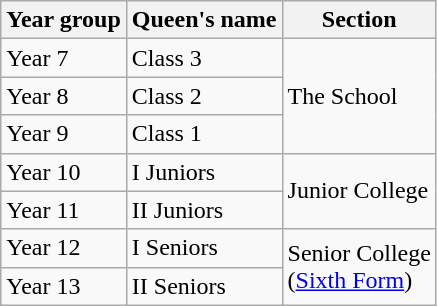<table class="wikitable">
<tr>
<th>Year group</th>
<th>Queen's name</th>
<th>Section</th>
</tr>
<tr>
<td>Year 7</td>
<td>Class 3</td>
<td rowspan="3">The School</td>
</tr>
<tr>
<td>Year 8</td>
<td>Class 2</td>
</tr>
<tr>
<td>Year 9</td>
<td>Class 1</td>
</tr>
<tr>
<td>Year 10</td>
<td>I Juniors</td>
<td rowspan="2">Junior College</td>
</tr>
<tr>
<td>Year 11</td>
<td>II Juniors</td>
</tr>
<tr>
<td>Year 12</td>
<td>I Seniors</td>
<td rowspan="2">Senior College<br>(<a href='#'>Sixth Form</a>)</td>
</tr>
<tr>
<td>Year 13</td>
<td>II Seniors</td>
</tr>
</table>
